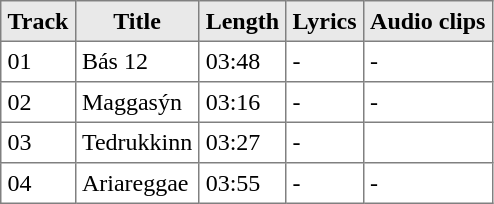<table class="toccolours" border="1" cellpadding="4" style="border-collapse:collapse">
<tr style="background-color:#e9e9e9" |>
<th>Track</th>
<th>Title</th>
<th>Length</th>
<th>Lyrics</th>
<th>Audio clips</th>
</tr>
<tr>
<td>01</td>
<td>Bás 12</td>
<td>03:48</td>
<td>-</td>
<td>-</td>
</tr>
<tr>
<td>02</td>
<td>Maggasýn</td>
<td>03:16</td>
<td>-</td>
<td>-</td>
</tr>
<tr>
<td>03</td>
<td>Tedrukkinn</td>
<td>03:27</td>
<td>-</td>
<td></td>
</tr>
<tr>
<td>04</td>
<td>Ariareggae</td>
<td>03:55</td>
<td>-</td>
<td>-</td>
</tr>
</table>
